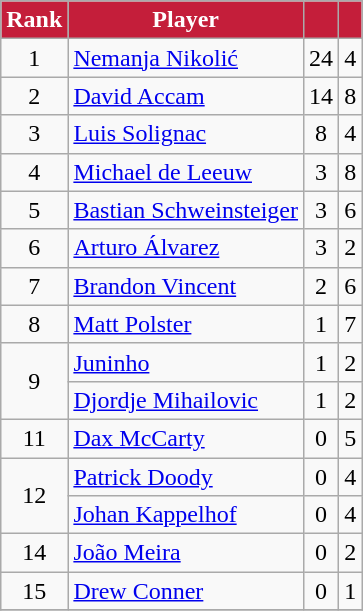<table class="wikitable" style="text-align:center">
<tr>
<th style="background:#C41E3A; color:white; text-align:center;">Rank</th>
<th style="background:#C41E3A; color:white; text-align:center;">Player</th>
<th style="background:#C41E3A; color:white; text-align:center;"></th>
<th style="background:#C41E3A; color:white; text-align:center;"></th>
</tr>
<tr>
<td>1</td>
<td align=left> <a href='#'>Nemanja Nikolić</a></td>
<td>24</td>
<td>4</td>
</tr>
<tr>
<td>2</td>
<td align=left> <a href='#'>David Accam</a></td>
<td>14</td>
<td>8</td>
</tr>
<tr>
<td>3</td>
<td align=left> <a href='#'>Luis Solignac</a></td>
<td>8</td>
<td>4</td>
</tr>
<tr>
<td>4</td>
<td align=left> <a href='#'>Michael de Leeuw</a></td>
<td>3</td>
<td>8</td>
</tr>
<tr>
<td>5</td>
<td align=left> <a href='#'>Bastian Schweinsteiger</a></td>
<td>3</td>
<td>6</td>
</tr>
<tr>
<td>6</td>
<td align=left> <a href='#'>Arturo Álvarez</a></td>
<td>3</td>
<td>2</td>
</tr>
<tr>
<td>7</td>
<td align=left> <a href='#'>Brandon Vincent</a></td>
<td>2</td>
<td>6</td>
</tr>
<tr>
<td>8</td>
<td align=left> <a href='#'>Matt Polster</a></td>
<td>1</td>
<td>7</td>
</tr>
<tr>
<td rowspan="2">9</td>
<td align=left> <a href='#'>Juninho</a></td>
<td>1</td>
<td>2</td>
</tr>
<tr>
<td align=left> <a href='#'>Djordje Mihailovic</a></td>
<td>1</td>
<td>2</td>
</tr>
<tr>
<td>11</td>
<td align=left> <a href='#'>Dax McCarty</a></td>
<td>0</td>
<td>5</td>
</tr>
<tr>
<td rowspan="2">12</td>
<td align=left> <a href='#'>Patrick Doody</a></td>
<td>0</td>
<td>4</td>
</tr>
<tr>
<td align=left> <a href='#'>Johan Kappelhof</a></td>
<td>0</td>
<td>4</td>
</tr>
<tr>
<td>14</td>
<td align=left> <a href='#'>João Meira</a></td>
<td>0</td>
<td>2</td>
</tr>
<tr>
<td>15</td>
<td align=left> <a href='#'>Drew Conner</a></td>
<td>0</td>
<td>1</td>
</tr>
<tr>
</tr>
</table>
